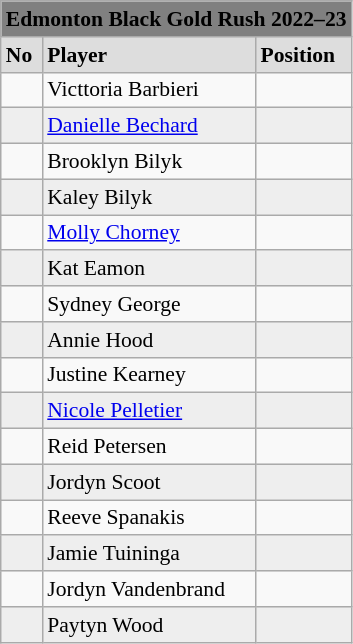<table class="wikitable" style="text-align:left; font-size:90%;">
<tr align=center>
<th style=background:grey colspan=3><span><strong>Edmonton Black Gold Rush 2022–23</strong></span></th>
</tr>
<tr align="left" style="font-weight:bold; background-color:#dddddd;" |>
<td>No</td>
<td>Player</td>
<td>Position</td>
</tr>
<tr align="Left">
<td></td>
<td>Victtoria Barbieri</td>
<td></td>
</tr>
<tr align="Left" bgcolor="#eeeeee">
<td></td>
<td><a href='#'>Danielle Bechard</a></td>
<td></td>
</tr>
<tr align="Left">
<td></td>
<td>Brooklyn Bilyk</td>
<td></td>
</tr>
<tr align="Left" bgcolor="#eeeeee">
<td></td>
<td>Kaley Bilyk</td>
<td></td>
</tr>
<tr align="Left">
<td></td>
<td><a href='#'>Molly Chorney</a></td>
<td></td>
</tr>
<tr align="Left" bgcolor="#eeeeee">
<td></td>
<td>Kat Eamon</td>
<td></td>
</tr>
<tr align="Left">
<td></td>
<td>Sydney George</td>
<td></td>
</tr>
<tr align="Left" bgcolor="#eeeeee">
<td></td>
<td>Annie Hood</td>
<td></td>
</tr>
<tr align="Left">
<td></td>
<td>Justine Kearney</td>
<td></td>
</tr>
<tr align="Left" bgcolor="#eeeeee">
<td></td>
<td><a href='#'>Nicole Pelletier</a></td>
<td></td>
</tr>
<tr align="Left">
<td></td>
<td>Reid Petersen</td>
<td></td>
</tr>
<tr align="Left" bgcolor="#eeeeee">
<td></td>
<td>Jordyn Scoot</td>
<td></td>
</tr>
<tr align="Left">
<td></td>
<td>Reeve Spanakis</td>
<td></td>
</tr>
<tr align="Left" bgcolor="#eeeeee">
<td></td>
<td>Jamie Tuininga</td>
<td></td>
</tr>
<tr align="Left">
<td></td>
<td>Jordyn Vandenbrand</td>
<td></td>
</tr>
<tr align="Left" bgcolor="#eeeeee">
<td></td>
<td>Paytyn Wood</td>
<td></td>
</tr>
</table>
